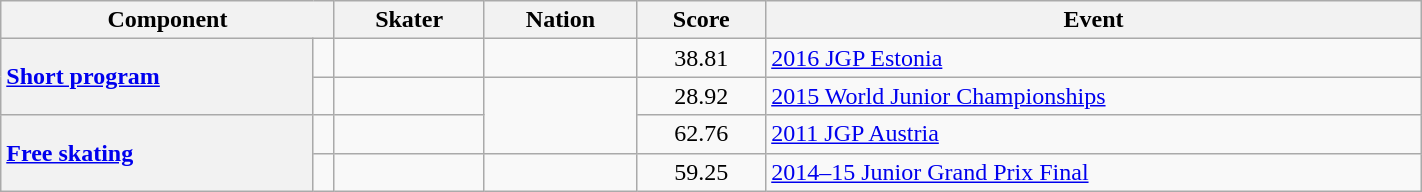<table class="wikitable unsortable" style="text-align:left; width:75%">
<tr>
<th colspan="2" scope="col">Component</th>
<th scope="col">Skater</th>
<th scope="col">Nation</th>
<th scope="col">Score</th>
<th scope="col">Event</th>
</tr>
<tr>
<th rowspan="2" scope="row" style="text-align:left"><a href='#'>Short program</a></th>
<td></td>
<td></td>
<td></td>
<td style="text-align:center">38.81</td>
<td><a href='#'>2016 JGP Estonia</a></td>
</tr>
<tr>
<td></td>
<td></td>
<td rowspan="2"></td>
<td style="text-align:center">28.92</td>
<td><a href='#'>2015 World Junior Championships</a></td>
</tr>
<tr>
<th rowspan="2" scope="row" style="text-align:left"><a href='#'>Free skating</a></th>
<td></td>
<td></td>
<td style="text-align:center">62.76</td>
<td><a href='#'>2011 JGP Austria</a></td>
</tr>
<tr>
<td></td>
<td></td>
<td></td>
<td style="text-align:center">59.25</td>
<td><a href='#'>2014–15 Junior Grand Prix Final</a></td>
</tr>
</table>
